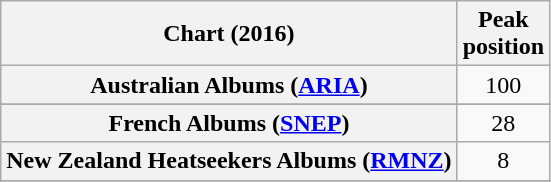<table class="wikitable sortable plainrowheaders" style="text-align:center">
<tr>
<th scope="col">Chart (2016)</th>
<th scope="col">Peak<br> position</th>
</tr>
<tr>
<th scope="row">Australian Albums (<a href='#'>ARIA</a>)</th>
<td>100</td>
</tr>
<tr>
</tr>
<tr>
</tr>
<tr>
<th scope="row">French Albums (<a href='#'>SNEP</a>)</th>
<td>28</td>
</tr>
<tr>
<th scope="row">New Zealand Heatseekers Albums (<a href='#'>RMNZ</a>)</th>
<td>8</td>
</tr>
<tr>
</tr>
<tr>
</tr>
</table>
